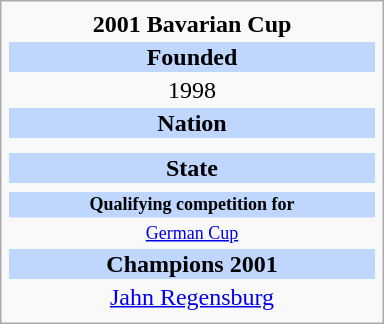<table class="infobox football" style="width: 16em; text-align: center;">
<tr>
<th style="">2001 Bavarian Cup</th>
</tr>
<tr>
<td style="background: #BFD7FF;"><strong>Founded</strong></td>
</tr>
<tr>
<td style="">1998</td>
</tr>
<tr>
<td style="background: #BFD7FF;"><strong>Nation</strong></td>
</tr>
<tr>
<td style=""></td>
</tr>
<tr>
<td style="line-height: 15px;"></td>
</tr>
<tr>
<td style="background: #BFD7FF;"><strong>State</strong></td>
</tr>
<tr>
<td style=""></td>
</tr>
<tr>
<td style="font-size: 12px; background: #BFD7FF;"><strong>Qualifying competition for</strong></td>
</tr>
<tr>
<td style="font-size: 12px;"><a href='#'>German Cup</a></td>
</tr>
<tr>
<td style="background: #BFD7FF;"><strong>Champions 2001</strong></td>
</tr>
<tr>
<td style=""><a href='#'>Jahn Regensburg</a></td>
</tr>
<tr>
</tr>
</table>
